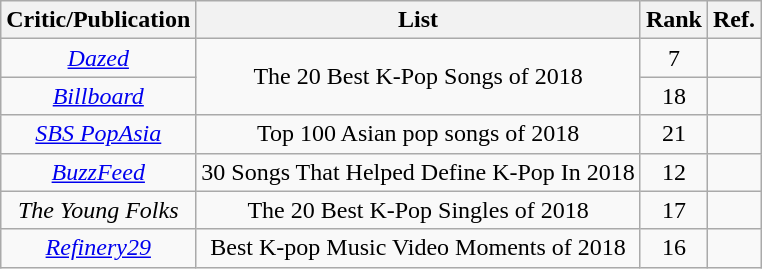<table class="wikitable sortable" style="text-align:center">
<tr>
<th>Critic/Publication</th>
<th>List</th>
<th>Rank</th>
<th class="unsortable">Ref.</th>
</tr>
<tr>
<td><em><a href='#'>Dazed</a></em></td>
<td rowspan="2">The 20 Best K-Pop Songs of 2018</td>
<td>7</td>
<td></td>
</tr>
<tr>
<td><em><a href='#'>Billboard</a></em></td>
<td>18</td>
<td></td>
</tr>
<tr>
<td align="center"><em><a href='#'>SBS PopAsia</a></em></td>
<td align="center">Top 100 Asian pop songs of 2018</td>
<td align="center">21</td>
<td></td>
</tr>
<tr>
<td align="center"><em><a href='#'>BuzzFeed</a></em></td>
<td align="center">30 Songs That Helped Define K-Pop In 2018</td>
<td align="center">12</td>
<td></td>
</tr>
<tr>
<td align="center"><em>The Young Folks</em></td>
<td align="center">The 20 Best K-Pop Singles of 2018</td>
<td align="center">17</td>
<td></td>
</tr>
<tr>
<td align="center"><em><a href='#'>Refinery29</a></em></td>
<td align="center">Best K-pop Music Video Moments of 2018</td>
<td align="center">16</td>
<td></td>
</tr>
</table>
